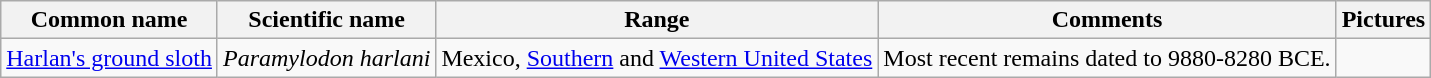<table class="wikitable">
<tr>
<th>Common name</th>
<th>Scientific name</th>
<th>Range</th>
<th class="unsortable">Comments</th>
<th>Pictures</th>
</tr>
<tr>
<td><a href='#'>Harlan's ground sloth</a></td>
<td><em>Paramylodon harlani</em></td>
<td>Mexico, <a href='#'>Southern</a> and <a href='#'>Western United States</a></td>
<td>Most recent remains dated to 9880-8280 BCE.</td>
<td></td>
</tr>
</table>
